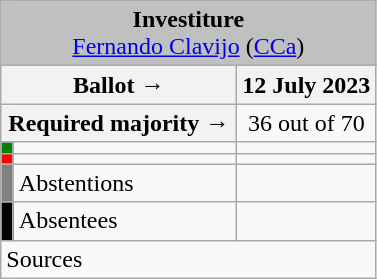<table class="wikitable" style="text-align:center;">
<tr>
<td colspan="3" align="center" bgcolor="#C0C0C0"><strong>Investiture</strong><br><a href='#'>Fernando Clavijo</a> (<a href='#'>CCa</a>)</td>
</tr>
<tr>
<th colspan="2" width="150px">Ballot →</th>
<th>12 July 2023</th>
</tr>
<tr>
<th colspan="2">Required majority →</th>
<td>36 out of 70 </td>
</tr>
<tr>
<th width="1px" style="background:green;"></th>
<td align="left"></td>
<td></td>
</tr>
<tr>
<th style="background:red;"></th>
<td align="left"></td>
<td></td>
</tr>
<tr>
<th style="background:gray;"></th>
<td align="left">Abstentions</td>
<td></td>
</tr>
<tr>
<th style="background:black;"></th>
<td align="left">Absentees</td>
<td></td>
</tr>
<tr>
<td align="left" colspan="3">Sources</td>
</tr>
</table>
